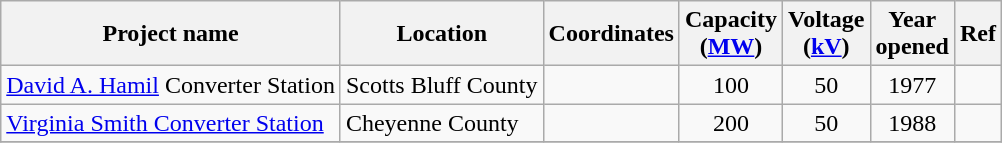<table class="wikitable sortable">
<tr>
<th>Project name</th>
<th>Location</th>
<th>Coordinates</th>
<th>Capacity<br>(<a href='#'>MW</a>)</th>
<th>Voltage<br>(<a href='#'>kV</a>)</th>
<th>Year<br>opened</th>
<th>Ref</th>
</tr>
<tr>
<td><a href='#'>David A. Hamil</a> Converter Station</td>
<td>Scotts Bluff County</td>
<td></td>
<td align="center">100</td>
<td align="center">50</td>
<td align="center">1977</td>
<td></td>
</tr>
<tr>
<td><a href='#'>Virginia Smith Converter Station</a></td>
<td>Cheyenne County</td>
<td></td>
<td align="center">200</td>
<td align="center">50</td>
<td align="center">1988</td>
<td></td>
</tr>
<tr>
</tr>
</table>
